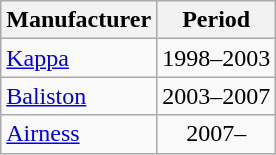<table class="wikitable" style="text-align:center">
<tr>
<th>Manufacturer</th>
<th>Period</th>
</tr>
<tr>
<td align="Left"> <a href='#'>Kappa</a></td>
<td>1998–2003</td>
</tr>
<tr>
<td align="Left"> <a href='#'>Baliston</a></td>
<td>2003–2007</td>
</tr>
<tr>
<td align="Left"> <a href='#'>Airness</a></td>
<td>2007–</td>
</tr>
</table>
